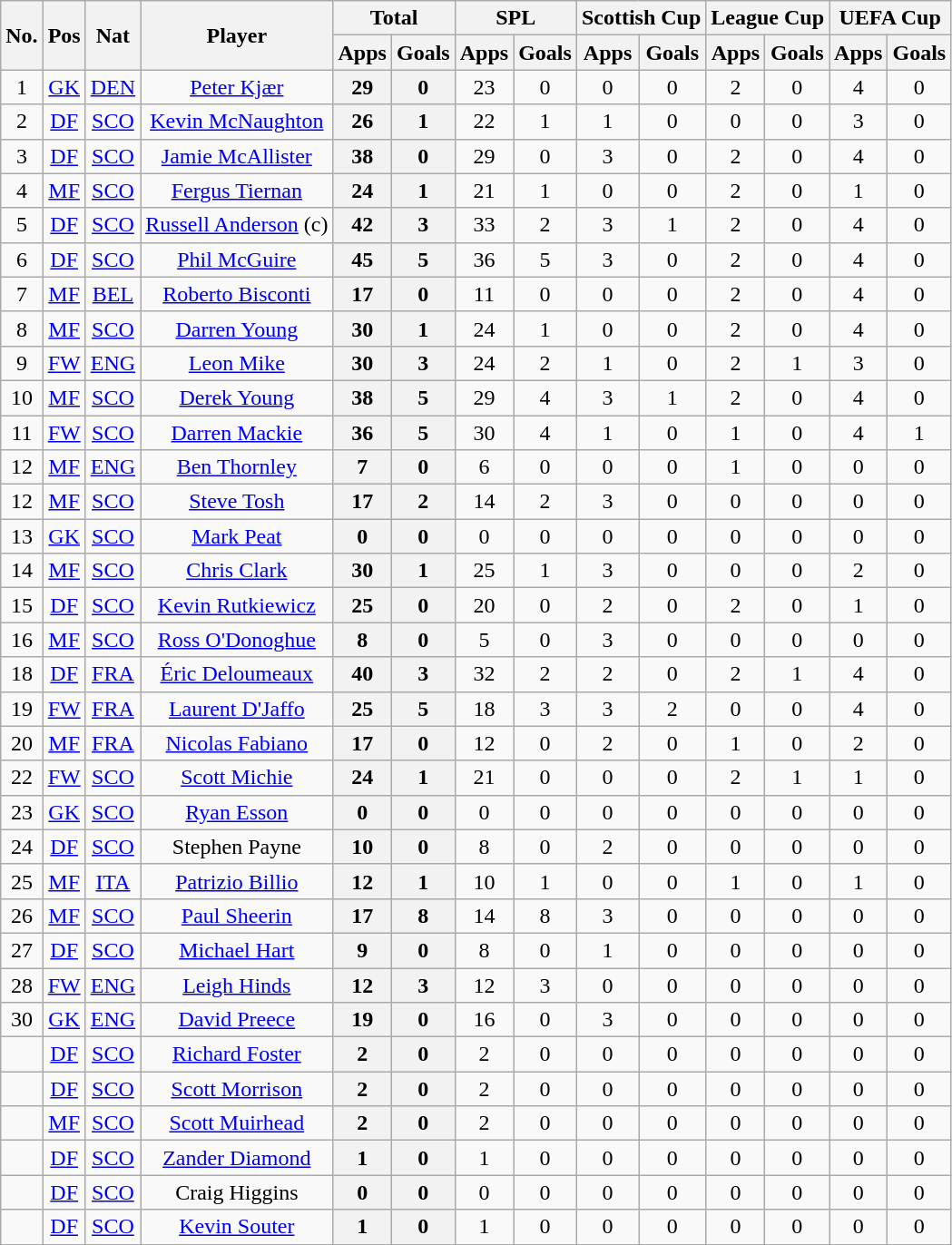<table class="wikitable sortable" style="text-align: center;">
<tr>
<th rowspan="2"><abbr>No.</abbr></th>
<th rowspan="2"><abbr>Pos</abbr></th>
<th rowspan="2"><abbr>Nat</abbr></th>
<th rowspan="2">Player</th>
<th colspan="2">Total</th>
<th colspan="2">SPL</th>
<th colspan="2">Scottish Cup</th>
<th colspan="2">League Cup</th>
<th colspan="2">UEFA Cup</th>
</tr>
<tr>
<th>Apps</th>
<th>Goals</th>
<th>Apps</th>
<th>Goals</th>
<th>Apps</th>
<th>Goals</th>
<th>Apps</th>
<th>Goals</th>
<th>Apps</th>
<th>Goals</th>
</tr>
<tr>
<td>1</td>
<td><a href='#'>GK</a></td>
<td> <a href='#'>DEN</a></td>
<td><a href='#'>Peter Kjær</a></td>
<th>29</th>
<th>0</th>
<td>23</td>
<td>0</td>
<td>0</td>
<td>0</td>
<td>2</td>
<td>0</td>
<td>4</td>
<td>0</td>
</tr>
<tr>
<td>2</td>
<td><a href='#'>DF</a></td>
<td> <a href='#'>SCO</a></td>
<td><a href='#'>Kevin McNaughton</a></td>
<th>26</th>
<th>1</th>
<td>22</td>
<td>1</td>
<td>1</td>
<td>0</td>
<td>0</td>
<td>0</td>
<td>3</td>
<td>0</td>
</tr>
<tr>
<td>3</td>
<td><a href='#'>DF</a></td>
<td> <a href='#'>SCO</a></td>
<td><a href='#'>Jamie McAllister</a></td>
<th>38</th>
<th>0</th>
<td>29</td>
<td>0</td>
<td>3</td>
<td>0</td>
<td>2</td>
<td>0</td>
<td>4</td>
<td>0</td>
</tr>
<tr>
<td>4</td>
<td><a href='#'>MF</a></td>
<td> <a href='#'>SCO</a></td>
<td><a href='#'>Fergus Tiernan</a></td>
<th>24</th>
<th>1</th>
<td>21</td>
<td>1</td>
<td>0</td>
<td>0</td>
<td>2</td>
<td>0</td>
<td>1</td>
<td>0</td>
</tr>
<tr>
<td>5</td>
<td><a href='#'>DF</a></td>
<td> <a href='#'>SCO</a></td>
<td><a href='#'>Russell Anderson</a> (c)</td>
<th>42</th>
<th>3</th>
<td>33</td>
<td>2</td>
<td>3</td>
<td>1</td>
<td>2</td>
<td>0</td>
<td>4</td>
<td>0</td>
</tr>
<tr>
<td>6</td>
<td><a href='#'>DF</a></td>
<td> <a href='#'>SCO</a></td>
<td><a href='#'>Phil McGuire</a></td>
<th>45</th>
<th>5</th>
<td>36</td>
<td>5</td>
<td>3</td>
<td>0</td>
<td>2</td>
<td>0</td>
<td>4</td>
<td>0</td>
</tr>
<tr>
<td>7</td>
<td><a href='#'>MF</a></td>
<td> <a href='#'>BEL</a></td>
<td><a href='#'>Roberto Bisconti</a></td>
<th>17</th>
<th>0</th>
<td>11</td>
<td>0</td>
<td>0</td>
<td>0</td>
<td>2</td>
<td>0</td>
<td>4</td>
<td>0</td>
</tr>
<tr>
<td>8</td>
<td><a href='#'>MF</a></td>
<td> <a href='#'>SCO</a></td>
<td><a href='#'>Darren Young</a></td>
<th>30</th>
<th>1</th>
<td>24</td>
<td>1</td>
<td>0</td>
<td>0</td>
<td>2</td>
<td>0</td>
<td>4</td>
<td>0</td>
</tr>
<tr>
<td>9</td>
<td><a href='#'>FW</a></td>
<td> <a href='#'>ENG</a></td>
<td><a href='#'>Leon Mike</a></td>
<th>30</th>
<th>3</th>
<td>24</td>
<td>2</td>
<td>1</td>
<td>0</td>
<td>2</td>
<td>1</td>
<td>3</td>
<td>0</td>
</tr>
<tr>
<td>10</td>
<td><a href='#'>MF</a></td>
<td> <a href='#'>SCO</a></td>
<td><a href='#'>Derek Young</a></td>
<th>38</th>
<th>5</th>
<td>29</td>
<td>4</td>
<td>3</td>
<td>1</td>
<td>2</td>
<td>0</td>
<td>4</td>
<td>0</td>
</tr>
<tr>
<td>11</td>
<td><a href='#'>FW</a></td>
<td> <a href='#'>SCO</a></td>
<td><a href='#'>Darren Mackie</a></td>
<th>36</th>
<th>5</th>
<td>30</td>
<td>4</td>
<td>1</td>
<td>0</td>
<td>1</td>
<td>0</td>
<td>4</td>
<td>1</td>
</tr>
<tr>
<td>12</td>
<td><a href='#'>MF</a></td>
<td> <a href='#'>ENG</a></td>
<td><a href='#'>Ben Thornley</a></td>
<th>7</th>
<th>0</th>
<td>6</td>
<td>0</td>
<td>0</td>
<td>0</td>
<td>1</td>
<td>0</td>
<td>0</td>
<td>0</td>
</tr>
<tr>
<td>12</td>
<td><a href='#'>MF</a></td>
<td> <a href='#'>SCO</a></td>
<td><a href='#'>Steve Tosh</a></td>
<th>17</th>
<th>2</th>
<td>14</td>
<td>2</td>
<td>3</td>
<td>0</td>
<td>0</td>
<td>0</td>
<td>0</td>
<td>0</td>
</tr>
<tr>
<td>13</td>
<td><a href='#'>GK</a></td>
<td> <a href='#'>SCO</a></td>
<td><a href='#'>Mark Peat</a></td>
<th>0</th>
<th>0</th>
<td>0</td>
<td>0</td>
<td>0</td>
<td>0</td>
<td>0</td>
<td>0</td>
<td>0</td>
<td>0</td>
</tr>
<tr>
<td>14</td>
<td><a href='#'>MF</a></td>
<td> <a href='#'>SCO</a></td>
<td><a href='#'>Chris Clark</a></td>
<th>30</th>
<th>1</th>
<td>25</td>
<td>1</td>
<td>3</td>
<td>0</td>
<td>0</td>
<td>0</td>
<td>2</td>
<td>0</td>
</tr>
<tr>
<td>15</td>
<td><a href='#'>DF</a></td>
<td> <a href='#'>SCO</a></td>
<td><a href='#'>Kevin Rutkiewicz</a></td>
<th>25</th>
<th>0</th>
<td>20</td>
<td>0</td>
<td>2</td>
<td>0</td>
<td>2</td>
<td>0</td>
<td>1</td>
<td>0</td>
</tr>
<tr>
<td>16</td>
<td><a href='#'>MF</a></td>
<td> <a href='#'>SCO</a></td>
<td><a href='#'>Ross O'Donoghue</a></td>
<th>8</th>
<th>0</th>
<td>5</td>
<td>0</td>
<td>3</td>
<td>0</td>
<td>0</td>
<td>0</td>
<td>0</td>
<td>0</td>
</tr>
<tr>
<td>18</td>
<td><a href='#'>DF</a></td>
<td> <a href='#'>FRA</a></td>
<td><a href='#'>Éric Deloumeaux</a></td>
<th>40</th>
<th>3</th>
<td>32</td>
<td>2</td>
<td>2</td>
<td>0</td>
<td>2</td>
<td>1</td>
<td>4</td>
<td>0</td>
</tr>
<tr>
<td>19</td>
<td><a href='#'>FW</a></td>
<td> <a href='#'>FRA</a></td>
<td><a href='#'>Laurent D'Jaffo</a></td>
<th>25</th>
<th>5</th>
<td>18</td>
<td>3</td>
<td>3</td>
<td>2</td>
<td>0</td>
<td>0</td>
<td>4</td>
<td>0</td>
</tr>
<tr>
<td>20</td>
<td><a href='#'>MF</a></td>
<td> <a href='#'>FRA</a></td>
<td><a href='#'>Nicolas Fabiano</a></td>
<th>17</th>
<th>0</th>
<td>12</td>
<td>0</td>
<td>2</td>
<td>0</td>
<td>1</td>
<td>0</td>
<td>2</td>
<td>0</td>
</tr>
<tr>
<td>22</td>
<td><a href='#'>FW</a></td>
<td> <a href='#'>SCO</a></td>
<td><a href='#'>Scott Michie</a></td>
<th>24</th>
<th>1</th>
<td>21</td>
<td>0</td>
<td>0</td>
<td>0</td>
<td>2</td>
<td>1</td>
<td>1</td>
<td>0</td>
</tr>
<tr>
<td>23</td>
<td><a href='#'>GK</a></td>
<td> <a href='#'>SCO</a></td>
<td><a href='#'>Ryan Esson</a></td>
<th>0</th>
<th>0</th>
<td>0</td>
<td>0</td>
<td>0</td>
<td>0</td>
<td>0</td>
<td>0</td>
<td>0</td>
<td>0</td>
</tr>
<tr>
<td>24</td>
<td><a href='#'>DF</a></td>
<td> <a href='#'>SCO</a></td>
<td>Stephen Payne</td>
<th>10</th>
<th>0</th>
<td>8</td>
<td>0</td>
<td>2</td>
<td>0</td>
<td>0</td>
<td>0</td>
<td>0</td>
<td>0</td>
</tr>
<tr>
<td>25</td>
<td><a href='#'>MF</a></td>
<td> <a href='#'>ITA</a></td>
<td><a href='#'>Patrizio Billio</a></td>
<th>12</th>
<th>1</th>
<td>10</td>
<td>1</td>
<td>0</td>
<td>0</td>
<td>1</td>
<td>0</td>
<td>1</td>
<td>0</td>
</tr>
<tr>
<td>26</td>
<td><a href='#'>MF</a></td>
<td> <a href='#'>SCO</a></td>
<td><a href='#'>Paul Sheerin</a></td>
<th>17</th>
<th>8</th>
<td>14</td>
<td>8</td>
<td>3</td>
<td>0</td>
<td>0</td>
<td>0</td>
<td>0</td>
<td>0</td>
</tr>
<tr>
<td>27</td>
<td><a href='#'>DF</a></td>
<td> <a href='#'>SCO</a></td>
<td><a href='#'>Michael Hart</a></td>
<th>9</th>
<th>0</th>
<td>8</td>
<td>0</td>
<td>1</td>
<td>0</td>
<td>0</td>
<td>0</td>
<td>0</td>
<td>0</td>
</tr>
<tr>
<td>28</td>
<td><a href='#'>FW</a></td>
<td> <a href='#'>ENG</a></td>
<td><a href='#'>Leigh Hinds</a></td>
<th>12</th>
<th>3</th>
<td>12</td>
<td>3</td>
<td>0</td>
<td>0</td>
<td>0</td>
<td>0</td>
<td>0</td>
<td>0</td>
</tr>
<tr>
<td>30</td>
<td><a href='#'>GK</a></td>
<td> <a href='#'>ENG</a></td>
<td><a href='#'>David Preece</a></td>
<th>19</th>
<th>0</th>
<td>16</td>
<td>0</td>
<td>3</td>
<td>0</td>
<td>0</td>
<td>0</td>
<td>0</td>
<td>0</td>
</tr>
<tr>
<td></td>
<td><a href='#'>DF</a></td>
<td> <a href='#'>SCO</a></td>
<td><a href='#'>Richard Foster</a></td>
<th>2</th>
<th>0</th>
<td>2</td>
<td>0</td>
<td>0</td>
<td>0</td>
<td>0</td>
<td>0</td>
<td>0</td>
<td>0</td>
</tr>
<tr>
<td></td>
<td><a href='#'>DF</a></td>
<td> <a href='#'>SCO</a></td>
<td><a href='#'>Scott Morrison</a></td>
<th>2</th>
<th>0</th>
<td>2</td>
<td>0</td>
<td>0</td>
<td>0</td>
<td>0</td>
<td>0</td>
<td>0</td>
<td>0</td>
</tr>
<tr>
<td></td>
<td><a href='#'>MF</a></td>
<td> <a href='#'>SCO</a></td>
<td><a href='#'>Scott Muirhead</a></td>
<th>2</th>
<th>0</th>
<td>2</td>
<td>0</td>
<td>0</td>
<td>0</td>
<td>0</td>
<td>0</td>
<td>0</td>
<td>0</td>
</tr>
<tr>
<td></td>
<td><a href='#'>DF</a></td>
<td> <a href='#'>SCO</a></td>
<td><a href='#'>Zander Diamond</a></td>
<th>1</th>
<th>0</th>
<td>1</td>
<td>0</td>
<td>0</td>
<td>0</td>
<td>0</td>
<td>0</td>
<td>0</td>
<td>0</td>
</tr>
<tr>
<td></td>
<td><a href='#'>DF</a></td>
<td> <a href='#'>SCO</a></td>
<td>Craig Higgins</td>
<th>0</th>
<th>0</th>
<td>0</td>
<td>0</td>
<td>0</td>
<td>0</td>
<td>0</td>
<td>0</td>
<td>0</td>
<td>0</td>
</tr>
<tr>
<td></td>
<td><a href='#'>DF</a></td>
<td> <a href='#'>SCO</a></td>
<td><a href='#'>Kevin Souter</a></td>
<th>1</th>
<th>0</th>
<td>1</td>
<td>0</td>
<td>0</td>
<td>0</td>
<td>0</td>
<td>0</td>
<td>0</td>
<td>0</td>
</tr>
</table>
